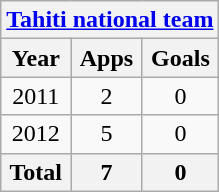<table class="wikitable" style="text-align:center">
<tr>
<th colspan=3><a href='#'>Tahiti national team</a></th>
</tr>
<tr>
<th>Year</th>
<th>Apps</th>
<th>Goals</th>
</tr>
<tr>
<td>2011</td>
<td>2</td>
<td>0</td>
</tr>
<tr>
<td>2012</td>
<td>5</td>
<td>0</td>
</tr>
<tr>
<th>Total</th>
<th>7</th>
<th>0</th>
</tr>
</table>
